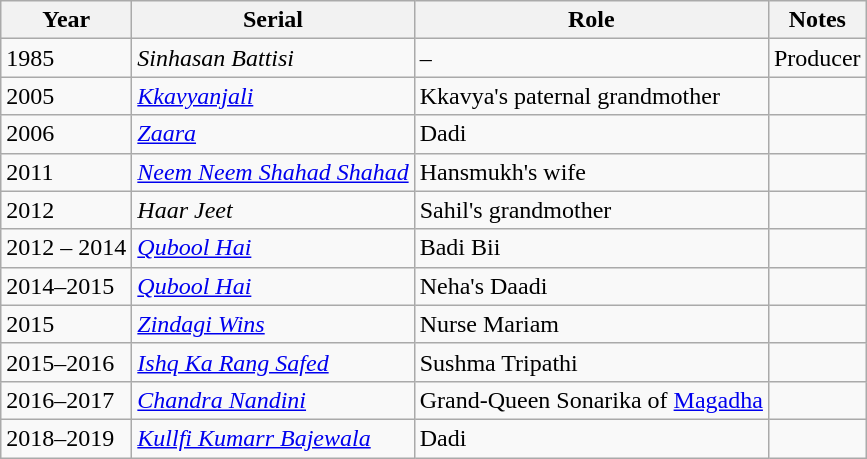<table class="wikitable sortable">
<tr>
<th>Year</th>
<th>Serial</th>
<th>Role</th>
<th>Notes</th>
</tr>
<tr>
<td>1985</td>
<td><em>Sinhasan Battisi</em></td>
<td>–</td>
<td>Producer </td>
</tr>
<tr>
<td>2005</td>
<td><em><a href='#'>Kkavyanjali</a></em></td>
<td>Kkavya's paternal grandmother</td>
<td></td>
</tr>
<tr>
<td>2006</td>
<td><em><a href='#'>Zaara</a></em></td>
<td>Dadi</td>
<td></td>
</tr>
<tr>
<td>2011</td>
<td><em><a href='#'>Neem Neem Shahad Shahad</a></em></td>
<td>Hansmukh's wife</td>
<td></td>
</tr>
<tr>
<td>2012</td>
<td><em>Haar Jeet</em></td>
<td>Sahil's grandmother</td>
<td></td>
</tr>
<tr>
<td>2012 – 2014</td>
<td><em><a href='#'>Qubool Hai</a></em></td>
<td>Badi Bii</td>
<td></td>
</tr>
<tr>
<td>2014–2015</td>
<td><em><a href='#'>Qubool Hai</a></em></td>
<td>Neha's Daadi</td>
<td></td>
</tr>
<tr>
<td>2015</td>
<td><em><a href='#'>Zindagi Wins</a></em></td>
<td>Nurse Mariam</td>
<td></td>
</tr>
<tr>
<td>2015–2016</td>
<td><em><a href='#'>Ishq Ka Rang Safed</a></em></td>
<td>Sushma Tripathi</td>
<td></td>
</tr>
<tr>
<td>2016–2017</td>
<td><em><a href='#'>Chandra Nandini</a></em></td>
<td>Grand-Queen Sonarika of <a href='#'>Magadha</a></td>
<td></td>
</tr>
<tr>
<td>2018–2019</td>
<td><em><a href='#'>Kullfi Kumarr Bajewala</a></em></td>
<td>Dadi</td>
<td></td>
</tr>
</table>
